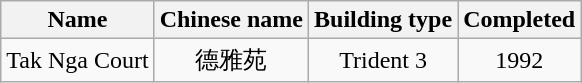<table class="wikitable" style="text-align: center">
<tr>
<th>Name</th>
<th>Chinese name</th>
<th>Building type</th>
<th>Completed</th>
</tr>
<tr>
<td>Tak Nga Court</td>
<td>德雅苑</td>
<td>Trident 3</td>
<td>1992</td>
</tr>
</table>
